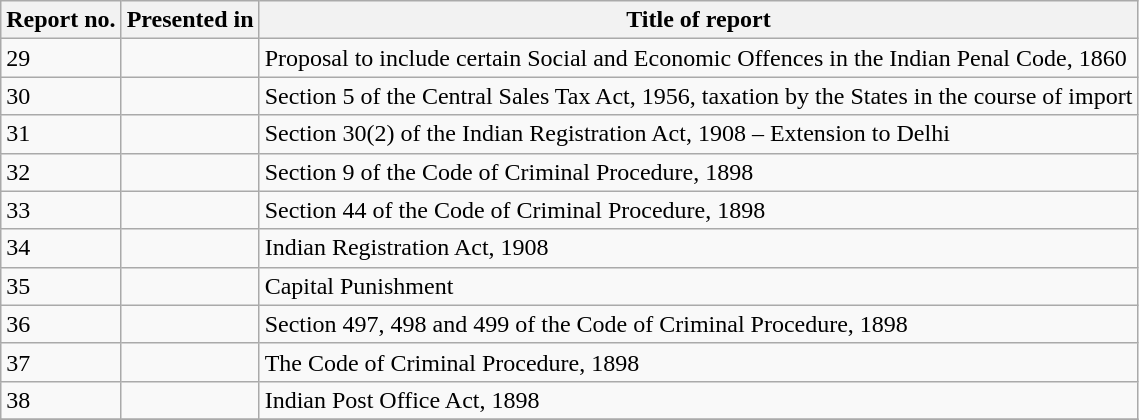<table class="wikitable">
<tr>
<th>Report no.</th>
<th>Presented in</th>
<th>Title of report</th>
</tr>
<tr>
<td>29</td>
<td></td>
<td>Proposal to include certain Social and Economic Offences in the Indian Penal Code, 1860</td>
</tr>
<tr>
<td>30</td>
<td></td>
<td>Section 5 of the Central Sales Tax Act, 1956, taxation by the States in the course of import</td>
</tr>
<tr>
<td>31</td>
<td></td>
<td>Section 30(2) of the Indian Registration Act, 1908 – Extension to Delhi</td>
</tr>
<tr>
<td>32</td>
<td></td>
<td>Section 9 of the Code of Criminal Procedure, 1898</td>
</tr>
<tr>
<td>33</td>
<td></td>
<td>Section 44 of the Code of Criminal Procedure, 1898</td>
</tr>
<tr>
<td>34</td>
<td></td>
<td>Indian Registration Act, 1908</td>
</tr>
<tr>
<td>35</td>
<td></td>
<td>Capital Punishment</td>
</tr>
<tr>
<td>36</td>
<td></td>
<td>Section 497, 498 and 499 of the Code of Criminal Procedure, 1898</td>
</tr>
<tr>
<td>37</td>
<td></td>
<td>The Code of Criminal Procedure, 1898</td>
</tr>
<tr>
<td>38</td>
<td></td>
<td>Indian Post Office Act, 1898</td>
</tr>
<tr>
</tr>
</table>
